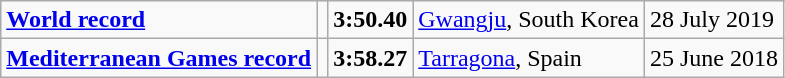<table class="wikitable">
<tr>
<td><strong><a href='#'>World record</a></strong></td>
<td></td>
<td><strong>3:50.40</strong></td>
<td><a href='#'>Gwangju</a>, South Korea</td>
<td>28 July 2019</td>
</tr>
<tr>
<td><strong><a href='#'>Mediterranean Games record</a></strong></td>
<td></td>
<td><strong>3:58.27</strong></td>
<td><a href='#'>Tarragona</a>, Spain</td>
<td>25 June 2018</td>
</tr>
</table>
